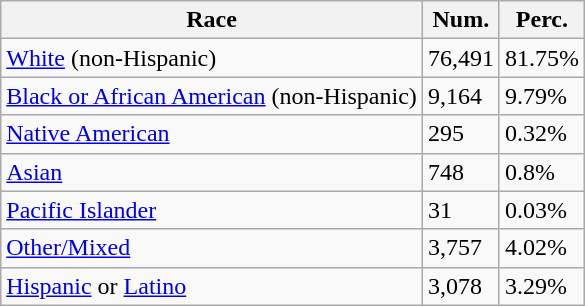<table class="wikitable">
<tr>
<th>Race</th>
<th>Num.</th>
<th>Perc.</th>
</tr>
<tr>
<td><a href='#'>White</a> (non-Hispanic)</td>
<td>76,491</td>
<td>81.75%</td>
</tr>
<tr>
<td><a href='#'>Black or African American</a> (non-Hispanic)</td>
<td>9,164</td>
<td>9.79%</td>
</tr>
<tr>
<td><a href='#'>Native American</a></td>
<td>295</td>
<td>0.32%</td>
</tr>
<tr>
<td><a href='#'>Asian</a></td>
<td>748</td>
<td>0.8%</td>
</tr>
<tr>
<td><a href='#'>Pacific Islander</a></td>
<td>31</td>
<td>0.03%</td>
</tr>
<tr>
<td><a href='#'>Other/Mixed</a></td>
<td>3,757</td>
<td>4.02%</td>
</tr>
<tr>
<td><a href='#'>Hispanic</a> or <a href='#'>Latino</a></td>
<td>3,078</td>
<td>3.29%</td>
</tr>
</table>
